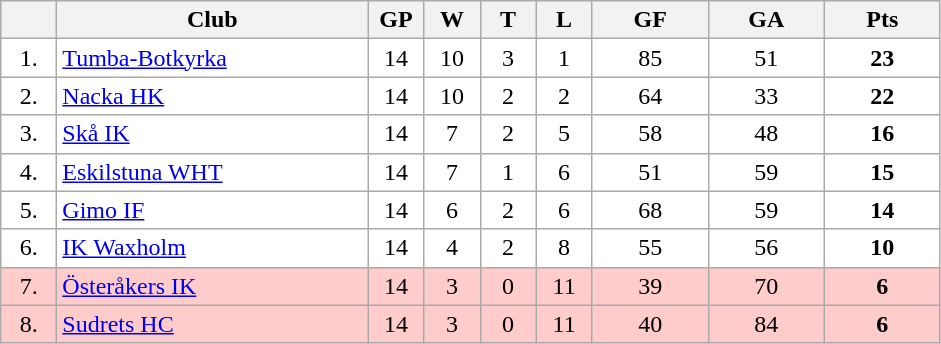<table class="wikitable">
<tr>
<th width="30"></th>
<th width="200">Club</th>
<th width="30">GP</th>
<th width="30">W</th>
<th width="30">T</th>
<th width="30">L</th>
<th width="70">GF</th>
<th width="70">GA</th>
<th width="70">Pts</th>
</tr>
<tr bgcolor="#FFFFFF" align="center">
<td>1.</td>
<td align="left"><a href='#'>Tumba-Botkyrka</a></td>
<td>14</td>
<td>10</td>
<td>3</td>
<td>1</td>
<td>85</td>
<td>51</td>
<td><strong>23</strong></td>
</tr>
<tr bgcolor="#FFFFFF" align="center">
<td>2.</td>
<td align="left"><a href='#'>Nacka HK</a></td>
<td>14</td>
<td>10</td>
<td>2</td>
<td>2</td>
<td>64</td>
<td>33</td>
<td><strong>22</strong></td>
</tr>
<tr bgcolor="#FFFFFF" align="center">
<td>3.</td>
<td align="left"><a href='#'>Skå IK</a></td>
<td>14</td>
<td>7</td>
<td>2</td>
<td>5</td>
<td>58</td>
<td>48</td>
<td><strong>16</strong></td>
</tr>
<tr bgcolor="#FFFFFF" align="center">
<td>4.</td>
<td align="left"><a href='#'>Eskilstuna WHT</a></td>
<td>14</td>
<td>7</td>
<td>1</td>
<td>6</td>
<td>51</td>
<td>59</td>
<td><strong>15</strong></td>
</tr>
<tr bgcolor="#FFFFFF" align="center">
<td>5.</td>
<td align="left"><a href='#'>Gimo IF</a></td>
<td>14</td>
<td>6</td>
<td>2</td>
<td>6</td>
<td>68</td>
<td>59</td>
<td><strong>14</strong></td>
</tr>
<tr bgcolor="#FFFFFF" align="center">
<td>6.</td>
<td align="left"><a href='#'>IK Waxholm</a></td>
<td>14</td>
<td>4</td>
<td>2</td>
<td>8</td>
<td>55</td>
<td>56</td>
<td><strong>10</strong></td>
</tr>
<tr bgcolor="#FFCCCC" align="center">
<td>7.</td>
<td align="left"><a href='#'>Österåkers IK</a></td>
<td>14</td>
<td>3</td>
<td>0</td>
<td>11</td>
<td>39</td>
<td>70</td>
<td><strong>6</strong></td>
</tr>
<tr bgcolor="#FFCCCC" align="center">
<td>8.</td>
<td align="left"><a href='#'>Sudrets HC</a></td>
<td>14</td>
<td>3</td>
<td>0</td>
<td>11</td>
<td>40</td>
<td>84</td>
<td><strong>6</strong></td>
</tr>
</table>
